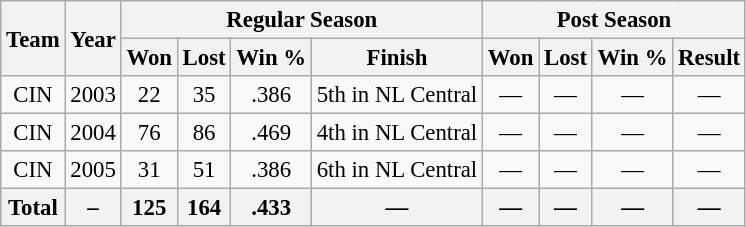<table class="wikitable" style="font-size: 95%; text-align:center;">
<tr>
<th rowspan="2">Team</th>
<th rowspan="2">Year</th>
<th colspan="4">Regular Season</th>
<th colspan="4">Post Season</th>
</tr>
<tr>
<th>Won</th>
<th>Lost</th>
<th>Win %</th>
<th>Finish</th>
<th>Won</th>
<th>Lost</th>
<th>Win %</th>
<th>Result</th>
</tr>
<tr>
<td>CIN</td>
<td>2003</td>
<td>22</td>
<td>35</td>
<td>.386</td>
<td>5th in NL Central</td>
<td>—</td>
<td>—</td>
<td>—</td>
<td>—</td>
</tr>
<tr>
<td>CIN</td>
<td>2004</td>
<td>76</td>
<td>86</td>
<td>.469</td>
<td>4th in NL Central</td>
<td>—</td>
<td>—</td>
<td>—</td>
<td>—</td>
</tr>
<tr>
<td>CIN</td>
<td>2005</td>
<td>31</td>
<td>51</td>
<td>.386</td>
<td>6th in NL Central</td>
<td>—</td>
<td>—</td>
<td>—</td>
<td>—</td>
</tr>
<tr>
<th>Total</th>
<th>–</th>
<th>125</th>
<th>164</th>
<th>.433</th>
<th>—</th>
<th>—</th>
<th>—</th>
<th>—</th>
<th>—</th>
</tr>
</table>
